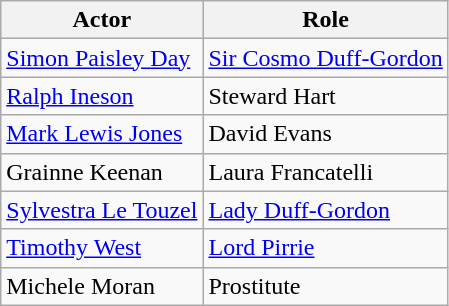<table class="wikitable">
<tr>
<th>Actor</th>
<th>Role</th>
</tr>
<tr>
<td><a href='#'>Simon Paisley Day</a></td>
<td><a href='#'>Sir Cosmo Duff-Gordon</a></td>
</tr>
<tr>
<td><a href='#'>Ralph Ineson</a></td>
<td>Steward Hart</td>
</tr>
<tr>
<td><a href='#'>Mark Lewis Jones</a></td>
<td>David Evans</td>
</tr>
<tr>
<td>Grainne Keenan</td>
<td>Laura Francatelli</td>
</tr>
<tr>
<td><a href='#'>Sylvestra Le Touzel</a></td>
<td><a href='#'>Lady Duff-Gordon</a></td>
</tr>
<tr>
<td><a href='#'>Timothy West</a></td>
<td><a href='#'>Lord Pirrie</a></td>
</tr>
<tr>
<td>Michele Moran</td>
<td>Prostitute</td>
</tr>
</table>
